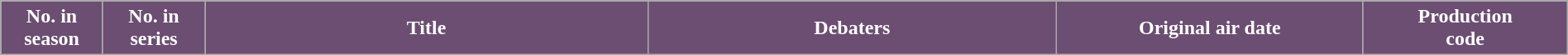<table class="wikitable plainrowheaders" width="100%">
<tr style="color:white">
<th style="background:#6B4E71; width:6%;">No. in<br>season</th>
<th style="background:#6B4E71; width:6%;">No. in<br>series</th>
<th style="background:#6B4E71; width:26%;">Title</th>
<th style="background:#6B4E71; width:24%;">Debaters</th>
<th style="background:#6B4E71; width:18%;">Original air date</th>
<th style="background:#6B4E71; width:12%;">Production<br>code<br>











</th>
</tr>
</table>
